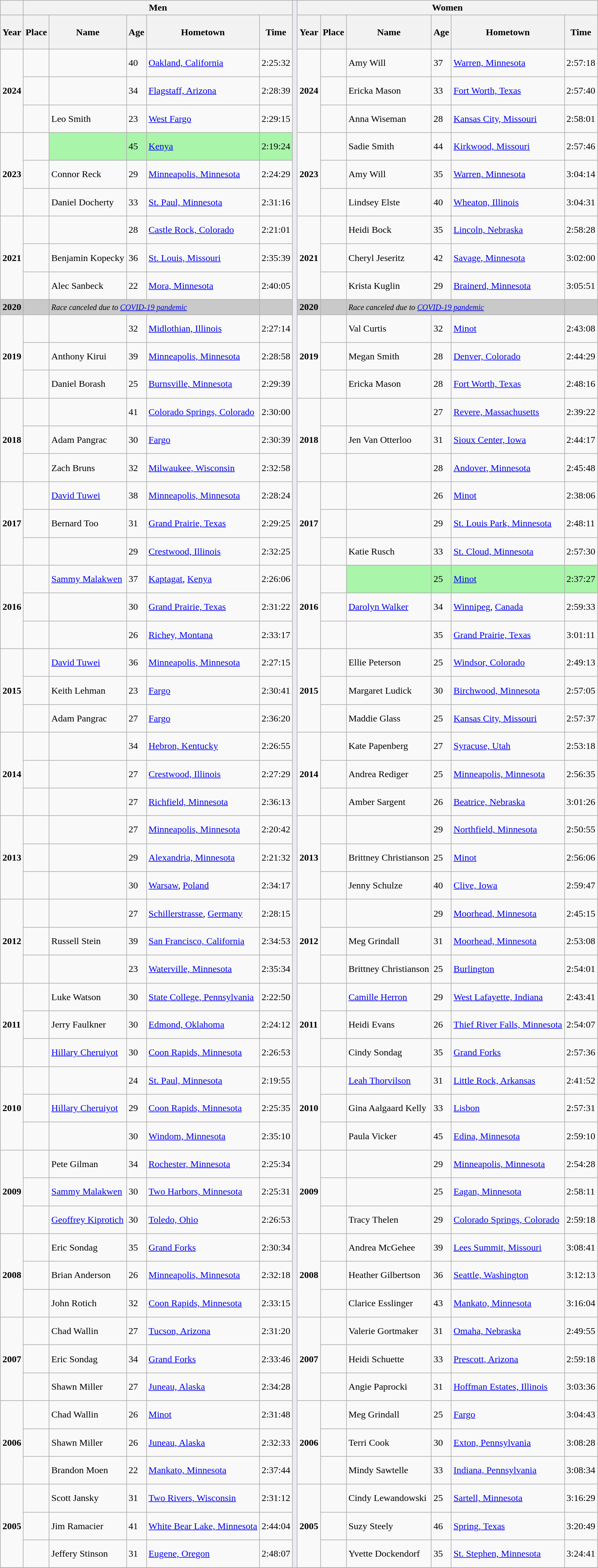<table class="wikitable sortable" style="font-size=95%;">
<tr>
<th colspan=1></th>
<th colspan=5>Men</th>
<th colspan=1 style="border:none; background:#eaecf0;"></th>
<th colspan=6>Women</th>
</tr>
<tr>
<th>Year</th>
<th scope="col" height="50px">Place</th>
<th>Name</th>
<th>Age</th>
<th>Hometown</th>
<th>Time</th>
<th scope="col" class="unsortable" width="1px" style="border:none; background:#eaecf0;"></th>
<th>Year</th>
<th>Place</th>
<th>Name</th>
<th>Age</th>
<th>Hometown</th>
<th>Time</th>
</tr>
<tr>
<td rowspan="3"><strong>2024</strong></td>
<td style="text-align:center;height:40px"></td>
<td></td>
<td>40</td>
<td><a href='#'>Oakland, California</a></td>
<td>2:25:32</td>
<td style="border:none; background:#eaecf0;" rowspan="8"></td>
<td rowspan="3"><strong>2024</strong></td>
<td style="text-align:center;height:40px"></td>
<td>Amy Will</td>
<td>37</td>
<td><a href='#'>Warren, Minnesota</a></td>
<td>2:57:18</td>
</tr>
<tr>
<td style="text-align:center;height:40px"></td>
<td></td>
<td>34</td>
<td><a href='#'>Flagstaff, Arizona</a></td>
<td>2:28:39</td>
<td style="text-align:center;height:40px"></td>
<td>Ericka Mason</td>
<td>33</td>
<td><a href='#'>Fort Worth, Texas</a></td>
<td>2:57:40</td>
</tr>
<tr>
<td style="text-align:center;height:40px"></td>
<td>Leo Smith</td>
<td>23</td>
<td><a href='#'>West Fargo</a></td>
<td>2:29:15</td>
<td style="text-align:center;height:40px"></td>
<td>Anna Wiseman</td>
<td>28</td>
<td><a href='#'>Kansas City, Missouri</a></td>
<td>2:58:01</td>
</tr>
<tr>
<td rowspan="3"><strong>2023</strong></td>
<td style="text-align:center;height:40px"></td>
<td bgcolor="#A9F5A9" data-sort-value="Talam Kipkemei, Abraham"></td>
<td bgcolor="#A9F5A9">45</td>
<td data-sort-value="AAA" bgcolor="#A9F5A9"><a href='#'>Kenya</a></td>
<td bgcolor="#A9F5A9">2:19:24</td>
<td rowspan="3"><strong>2023</strong></td>
<td style="text-align:center;height:40px"></td>
<td data-sort-value="Smith, Sadie">Sadie Smith</td>
<td>44</td>
<td data-sort-value="Missouri, Kirkwood"><a href='#'>Kirkwood, Missouri</a></td>
<td>2:57:46</td>
</tr>
<tr>
<td style="text-align:center;height:40px"></td>
<td data-sort-value="Reck, Connor">Connor Reck</td>
<td>29</td>
<td data-sort-value="Minnesota, Minneapolis"><a href='#'>Minneapolis, Minnesota</a></td>
<td>2:24:29</td>
<td style="text-align:center;height:40px"></td>
<td data-sort-value="Will, Amy">Amy Will</td>
<td>35</td>
<td data-sort-value="Minnesota, Warren"><a href='#'>Warren, Minnesota</a></td>
<td>3:04:14</td>
</tr>
<tr>
<td style="text-align:center;height:40px"></td>
<td data-sort-value="Docherty, Daniel">Daniel Docherty</td>
<td>33</td>
<td data-sort-value="Minnesota, St. Paul"><a href='#'>St. Paul, Minnesota</a></td>
<td>2:31:16</td>
<td style="text-align:center;height:40px"></td>
<td data-sort-value="Elste, Lindsey">Lindsey Elste</td>
<td>40</td>
<td data-sort-value="Illinois, Wheaton"><a href='#'>Wheaton, Illinois</a></td>
<td>3:04:31</td>
</tr>
<tr>
<td rowspan="3"><strong>2021</strong></td>
<td style="text-align:center;height:40px"></td>
<td data-sort-value="Messmer, Mark"></td>
<td>28</td>
<td data-sort-value="Colorado, Castle Rock"><a href='#'>Castle Rock, Colorado</a></td>
<td>2:21:01</td>
<td rowspan="3"><strong>2021</strong></td>
<td style="text-align:center;height:40px"></td>
<td data-sort-value="Bock, Heidi">Heidi Bock</td>
<td>35</td>
<td data-sort-value="Nebraska, Lincoln"><a href='#'>Lincoln, Nebraska</a></td>
<td>2:58:28</td>
</tr>
<tr>
<td style="text-align:center;height:40px"></td>
<td data-sort-value="Kopecky, Benjamin">Benjamin Kopecky</td>
<td>36</td>
<td data-sort-value="Missouri, St. Louis"><a href='#'>St. Louis, Missouri</a></td>
<td>2:35:39</td>
<td style="text-align:center;height:40px"></td>
<td data-sort-value="Jeseritz, Cheryl">Cheryl Jeseritz</td>
<td>42</td>
<td data-sort-value="Minnesota, Savage"><a href='#'>Savage, Minnesota</a></td>
<td>3:02:00</td>
</tr>
<tr>
<td style="text-align:center;height:40px"></td>
<td data-sort-value="Sanbeck, Alec">Alec Sanbeck</td>
<td>22</td>
<td data-sort-value="Minnesota, Mora"><a href='#'>Mora, Minnesota</a></td>
<td>2:40:05</td>
<td style="border:none; background:#eaecf0;"></td>
<td style="text-align:center;height:40px"></td>
<td data-sort-value="Kuglin, Krista">Krista Kuglin</td>
<td>29</td>
<td data-sort-value="Minnesota, Brainerd"><a href='#'>Brainerd, Minnesota</a></td>
<td>3:05:51</td>
</tr>
<tr>
<td bgcolor=#c9c9c9><strong>2020</strong></td>
<td bgcolor=#c9c9c9 data-sort-value="ZZZ"></td>
<td colspan=3 bgcolor=#c9c9c9 data-sort-value="ZZZ"><small><em>Race canceled due to <a href='#'>COVID-19 pandemic</a></em></small></td>
<td data-sort-value="99:99:99" bgcolor=#c9c9c9></td>
<td style="border:none; background:#eaecf0;"></td>
<td bgcolor=#c9c9c9><strong>2020</strong></td>
<td bgcolor=#c9c9c9 data-sort-value="ZZZ"></td>
<td colspan=3 bgcolor=#c9c9c9 data-sort-value="ZZZ"><small><em>Race canceled due to <a href='#'>COVID-19 pandemic</a></em></small></td>
<td data-sort-value="99:99:99" bgcolor=#c9c9c9></td>
</tr>
<tr>
<td rowspan=3><strong>2019</strong></td>
<td style="text-align:center;height:40px"></td>
<td data-sort-value="Bareikis, Arturs"></td>
<td>32</td>
<td data-sort-value="Illinois, Midlothian"><a href='#'>Midlothian, Illinois</a></td>
<td>2:27:14</td>
<td style="border:none; background:#eaecf0;"></td>
<td rowspan=3><strong>2019</strong></td>
<td style="text-align:center;height:40px"></td>
<td data-sort-value="Curtis, Val">Val Curtis</td>
<td>32</td>
<td data-sort-value="North Dakota, Minot"><a href='#'>Minot</a></td>
<td>2:43:08</td>
</tr>
<tr>
<td style="text-align:center;height:40px"></td>
<td data-sort-value="Kirui, Anthony">Anthony Kirui</td>
<td>39</td>
<td data-sort-value="Minnesota, Minneapolis"><a href='#'>Minneapolis, Minnesota</a></td>
<td>2:28:58</td>
<td style="border:none; background:#eaecf0;"></td>
<td style="text-align:center;height:40px"></td>
<td data-sort-value="Smith, Megan">Megan Smith</td>
<td>28</td>
<td data-sort-value="Colorado, Denver"><a href='#'>Denver, Colorado</a></td>
<td>2:44:29</td>
</tr>
<tr>
<td style="text-align:center;height:40px"></td>
<td ata-sort-value="Borash, Daniel">Daniel Borash</td>
<td>25</td>
<td data-sort-value="Minnesota, Burnsville"><a href='#'>Burnsville, Minnesota</a></td>
<td>2:29:39</td>
<td style="border:none; background:#eaecf0;"></td>
<td style="text-align:center;height:40px"></td>
<td data-sort-value="Mason, Ericka">Ericka Mason</td>
<td>28</td>
<td data-sort-value="Texas, Fort Worth"><a href='#'>Fort Worth, Texas</a></td>
<td>2:48:16</td>
</tr>
<tr>
<td rowspan=3><strong>2018</strong></td>
<td style="text-align:center;height:40px"></td>
<td data-sort-value="Terer, Geofrey"></td>
<td>41</td>
<td data-sort-value="Colorado, Colorado Springs"><a href='#'>Colorado Springs, Colorado</a></td>
<td>2:30:00</td>
<td style="border:none; background:#eaecf0;"></td>
<td rowspan=3><strong>2018</strong></td>
<td style="text-align:center;height:40px"></td>
<td data-sort-value="Tesfaye, Semehar"></td>
<td>27</td>
<td data-sort-value="Massachusetts, Revere"><a href='#'>Revere, Massachusetts</a></td>
<td>2:39:22</td>
</tr>
<tr>
<td style="text-align:center;height:40px"></td>
<td data-sort-value="Pangrac, Adam">Adam Pangrac</td>
<td>30</td>
<td data-sort-value="North Dakota, Fargo"><a href='#'>Fargo</a></td>
<td>2:30:39</td>
<td style="border:none; background:#eaecf0;"></td>
<td style="text-align:center;height:40px"></td>
<td data-sort-value="Van Otterloo, Jen">Jen Van Otterloo</td>
<td>31</td>
<td data-sort-value="Iowa, Sioux Center"><a href='#'>Sioux Center, Iowa</a></td>
<td>2:44:17</td>
</tr>
<tr>
<td style="text-align:center;height:40px"></td>
<td data-sort-value="Bruns, Zach">Zach Bruns</td>
<td>32</td>
<td data-sort-value="Wisconsin, Milwaukee"><a href='#'>Milwaukee, Wisconsin</a></td>
<td>2:32:58</td>
<td style="border:none; background:#eaecf0;"></td>
<td style="text-align:center;height:40px"></td>
<td data-sort-value="Massah, Joan"></td>
<td>28</td>
<td data-sort-value="Minnesota, Andover"><a href='#'>Andover, Minnesota</a></td>
<td>2:45:48</td>
</tr>
<tr>
<td rowspan=3><strong>2017</strong></td>
<td style="text-align:center;height:40px"></td>
<td data-sort-value="Tuwei, David"><a href='#'>David Tuwei</a></td>
<td>38</td>
<td data-sort-value="Minnesota, Minneapolis"><a href='#'>Minneapolis, Minnesota</a></td>
<td>2:28:24</td>
<td style="border:none; background:#eaecf0;"></td>
<td rowspan=3><strong>2017</strong></td>
<td style="text-align:center;height:40px"></td>
<td data-sort-value="Tesfaye, Semehar"></td>
<td>26</td>
<td data-sort-value="North Dakota, Minot"><a href='#'>Minot</a></td>
<td>2:38:06</td>
</tr>
<tr>
<td style="text-align:center;height:40px"></td>
<td data-sort-value="Too, Bernard">Bernard Too</td>
<td>31</td>
<td data-sort-value="Texas, Grand Prairie"><a href='#'>Grand Prairie, Texas</a></td>
<td>2:29:25</td>
<td style="border:none; background:#eaecf0;"></td>
<td style="text-align:center;height:40px"></td>
<td data-sort-value="Pierret, Lindsey"></td>
<td>29</td>
<td data-sort-value="Minnesota, St. Louis Park"><a href='#'>St. Louis Park, Minnesota</a></td>
<td>2:48:11</td>
</tr>
<tr>
<td style="text-align:center;height:40px"></td>
<td data-sort-value="Bareikis, Arturs"></td>
<td>29</td>
<td data-sort-value="Illinois, Crestwood"><a href='#'>Crestwood, Illinois</a></td>
<td>2:32:25</td>
<td style="border:none; background:#eaecf0;"></td>
<td style="text-align:center;height:40px"></td>
<td data-sort-value="Rusch, Katie">Katie Rusch</td>
<td>33</td>
<td data-sort-value="Minnesota, St. Cloud"><a href='#'>St. Cloud, Minnesota</a></td>
<td>2:57:30</td>
</tr>
<tr>
<td rowspan=3><strong>2016</strong></td>
<td style="text-align:center;height:40px"></td>
<td data-sort-value="Malakwen, Sammy"><a href='#'>Sammy Malakwen</a></td>
<td>37</td>
<td data-sort-value="AAA"><a href='#'>Kaptagat</a>, <a href='#'>Kenya</a></td>
<td>2:26:06</td>
<td style="border:none; background:#eaecf0;"></td>
<td rowspan=3><strong>2016</strong></td>
<td style="text-align:center;height:40px"></td>
<td data-sort-value="Tesfaye, Semehar" bgcolor=#A9F5A9></td>
<td bgcolor=#A9F5A9>25</td>
<td data-sort-value="North Dakota, Minot" bgcolor=#A9F5A9><a href='#'>Minot</a></td>
<td bgcolor=#A9F5A9>2:37:27</td>
</tr>
<tr>
<td style="text-align:center;height:40px"></td>
<td data-sort-value="Kibet, Bernard"></td>
<td>30</td>
<td data-sort-value="Texas, Grand Prairie"><a href='#'>Grand Prairie, Texas</a></td>
<td>2:31:22</td>
<td style="border:none; background:#eaecf0;"></td>
<td style="text-align:center;height:40px"></td>
<td data-sort-value="Walker, Darolyn"><a href='#'>Darolyn Walker</a></td>
<td>34</td>
<td data-sort-value="01A"><a href='#'>Winnipeg</a>, <a href='#'>Canada</a></td>
<td>2:59:33</td>
</tr>
<tr>
<td style="text-align:center;height:40px"></td>
<td data-sort-value="Mireles, Cesar"></td>
<td>26</td>
<td data-sort-value="Montana, Richey"><a href='#'>Richey, Montana</a></td>
<td>2:33:17</td>
<td style="border:none; background:#eaecf0;"></td>
<td style="text-align:center;height:40px"></td>
<td data-sort-value="Rotich, Jane"></td>
<td>35</td>
<td data-sort-value="Texas, Grand Prairie"><a href='#'>Grand Prairie, Texas</a></td>
<td>3:01:11</td>
</tr>
<tr>
<td rowspan=3><strong>2015</strong></td>
<td style="text-align:center;height:40px"></td>
<td data-sort-value="Tuwei, David"><a href='#'>David Tuwei</a></td>
<td>36</td>
<td data-sort-value="Minnesota, Minneapolis"><a href='#'>Minneapolis, Minnesota</a></td>
<td>2:27:15</td>
<td style="border:none; background:#eaecf0;"></td>
<td rowspan=3><strong>2015</strong></td>
<td style="text-align:center;height:40px"></td>
<td data-sort-value="Peterson, Ellie">Ellie Peterson</td>
<td>25</td>
<td data-sort-value="Colorado, Windsor"><a href='#'>Windsor, Colorado</a></td>
<td>2:49:13</td>
</tr>
<tr>
<td style="text-align:center;height:40px"></td>
<td data-sort-value="Lehman, Keith">Keith Lehman</td>
<td>23</td>
<td data-sort-value="North Dakota, Fargo"><a href='#'>Fargo</a></td>
<td>2:30:41</td>
<td style="border:none; background:#eaecf0;"></td>
<td style="text-align:center;height:40px"></td>
<td data-sort-value="Ludick, Margaret">Margaret Ludick</td>
<td>30</td>
<td data-sort-value="Minnesota, Birchwood"><a href='#'>Birchwood, Minnesota</a></td>
<td>2:57:05</td>
</tr>
<tr>
<td style="text-align:center;height:40px"></td>
<td data-sort-value="Pangrac, Adam">Adam Pangrac</td>
<td>27</td>
<td data-sort-value="North Dakota, Fargo"><a href='#'>Fargo</a></td>
<td>2:36:20</td>
<td style="border:none; background:#eaecf0;"></td>
<td style="text-align:center;height:40px"></td>
<td data-sort-value="Glass, Maddie">Maddie Glass</td>
<td>25</td>
<td data-sort-value="Missouri, Kansas City"><a href='#'>Kansas City, Missouri</a></td>
<td>2:57:37</td>
</tr>
<tr>
<td rowspan=3><strong>2014</strong></td>
<td style="text-align:center;height:40px"></td>
<td data-sort-value="Kemboi, Peter"></td>
<td>34</td>
<td data-sort-value="Kentucky, Hebron"><a href='#'>Hebron, Kentucky</a></td>
<td>2:26:55</td>
<td style="border:none; background:#eaecf0;"></td>
<td rowspan=3><strong>2014</strong></td>
<td style="text-align:center;height:40px"></td>
<td data-sort-value="Papenberg, Kate">Kate Papenberg</td>
<td>27</td>
<td data-sort-value="Utah, Syracuse"><a href='#'>Syracuse, Utah</a></td>
<td>2:53:18</td>
</tr>
<tr>
<td style="text-align:center;height:40px"></td>
<td data-sort-value="Bareikis, Arturs"></td>
<td>27</td>
<td data-sort-value="Illinois, Crestwood"><a href='#'>Crestwood, Illinois</a></td>
<td>2:27:29</td>
<td style="border:none; background:#eaecf0;"></td>
<td style="text-align:center;height:40px"></td>
<td data-sort-value="Rediger, Andrea">Andrea Rediger</td>
<td>25</td>
<td data-sort-value="Minnesota, Minneapolis"><a href='#'>Minneapolis, Minnesota</a></td>
<td>2:56:35</td>
</tr>
<tr>
<td style="text-align:center;height:40px"></td>
<td data-sort-value="Richert, Philip"></td>
<td>27</td>
<td data-sort-value="Minnesota, Richfield"><a href='#'>Richfield, Minnesota</a></td>
<td>2:36:13</td>
<td style="border:none; background:#eaecf0;"></td>
<td style="text-align:center;height:40px"></td>
<td data-sort-value="Sargent, Amber">Amber Sargent</td>
<td>26</td>
<td data-sort-value="Nebraska, Beatrice"><a href='#'>Beatrice, Nebraska</a></td>
<td>3:01:26</td>
</tr>
<tr>
<td rowspan=3><strong>2013</strong></td>
<td style="text-align:center;height:40px"></td>
<td data-sort-value="Erichsen, Chris"></td>
<td>27</td>
<td data-sort-value="Minnesota, Minneapolis"><a href='#'>Minneapolis, Minnesota</a></td>
<td>2:20:42</td>
<td style="border:none; background:#eaecf0;"></td>
<td rowspan=3><strong>2013</strong></td>
<td style="text-align:center;height:40px"></td>
<td data-sort-value="Porath, Nichole"></td>
<td>29</td>
<td data-sort-value="Minnesota, Northfield"><a href='#'>Northfield, Minnesota</a></td>
<td>2:50:55</td>
</tr>
<tr>
<td style="text-align:center;height:40px"></td>
<td data-sort-value="Kirwa, James"></td>
<td>29</td>
<td data-sort-value="Minnesota, Alexandria"><a href='#'>Alexandria, Minnesota</a></td>
<td>2:21:32</td>
<td style="border:none; background:#eaecf0;"></td>
<td style="text-align:center;height:40px"></td>
<td data-sort-value="Christianson, Brittney">Brittney Christianson</td>
<td>25</td>
<td data-sort-value="North Dakota, Minot"><a href='#'>Minot</a></td>
<td>2:56:06</td>
</tr>
<tr>
<td style="text-align:center;height:40px"></td>
<td data-sort-value="Kopec, Wojciech"></td>
<td>30</td>
<td data-sort-value="AAB"><a href='#'>Warsaw</a>, <a href='#'>Poland</a></td>
<td>2:34:17</td>
<td style="border:none; background:#eaecf0;"></td>
<td style="text-align:center;height:40px"></td>
<td data-sort-value="Schulze, Jenny">Jenny Schulze</td>
<td>40</td>
<td data-sort-value="Iowa, Clive"><a href='#'>Clive, Iowa</a></td>
<td>2:59:47</td>
</tr>
<tr>
<td rowspan=3><strong>2012</strong></td>
<td style="text-align:center;height:40px"></td>
<td data-sort-value="Hoffmann, Oliver"></td>
<td>27</td>
<td data-sort-value="AAA"><a href='#'>Schillerstrasse</a>, <a href='#'>Germany</a></td>
<td>2:28:15</td>
<td style="border:none; background:#eaecf0;"></td>
<td rowspan=3><strong>2012</strong></td>
<td style="text-align:center;height:40px"></td>
<td data-sort-value="Dyer, Lisa"></td>
<td>29</td>
<td data-sort-value="Minnesota, Moorhead"><a href='#'>Moorhead, Minnesota</a></td>
<td>2:45:15</td>
</tr>
<tr>
<td style="text-align:center;height:40px"></td>
<td data-sort-value="Stein, Russell">Russell Stein</td>
<td>39</td>
<td data-sort-value="California, San Francisco"><a href='#'>San Francisco, California</a></td>
<td>2:34:53</td>
<td style="border:none; background:#eaecf0;"></td>
<td style="text-align:center;height:40px"></td>
<td data-sort-value="Grindall, Meg">Meg Grindall</td>
<td>31</td>
<td data-sort-value="Minnesota, Moorhead"><a href='#'>Moorhead, Minnesota</a></td>
<td>2:53:08</td>
</tr>
<tr>
<td style="text-align:center;height:40px"></td>
<td data-sort-value="Grabau, Zane"></td>
<td>23</td>
<td data-sort-value="Minnesota, Waterville"><a href='#'>Waterville, Minnesota</a></td>
<td>2:35:34</td>
<td style="border:none; background:#eaecf0;"></td>
<td style="text-align:center;height:40px"></td>
<td data-sort-value="Christianson, Brittney">Brittney Christianson</td>
<td>25</td>
<td data-sort-value="North Dakota, Burlington"><a href='#'>Burlington</a></td>
<td>2:54:01</td>
</tr>
<tr>
<td rowspan=3><strong>2011</strong></td>
<td style="text-align:center;height:40px"></td>
<td data-sort-value="Watson, Luke">Luke Watson</td>
<td>30</td>
<td data-sort-value="Pennsylvania, State College"><a href='#'>State College, Pennsylvania</a></td>
<td>2:22:50</td>
<td style="border:none; background:#eaecf0;"></td>
<td rowspan=3><strong>2011</strong></td>
<td style="text-align:center;height:40px"></td>
<td data-sort-value="Herron, Camille"><a href='#'>Camille Herron</a></td>
<td>29</td>
<td data-sort-value="Indiana, West Lafayette"><a href='#'>West Lafayette, Indiana</a></td>
<td>2:43:41</td>
</tr>
<tr>
<td style="text-align:center;height:40px"></td>
<td data-sort-value="Faulkner, Jerry">Jerry Faulkner</td>
<td>30</td>
<td data-sort-value="Oklahoma, Edmond"><a href='#'>Edmond, Oklahoma</a></td>
<td>2:24:12</td>
<td style="border:none; background:#eaecf0;"></td>
<td style="text-align:center;height:40px"></td>
<td data-sort-value="Evans, Heidi">Heidi Evans</td>
<td>26</td>
<td data-sort-value="Minnesota, Thief River Falls"><a href='#'>Thief River Falls, Minnesota</a></td>
<td>2:54:07</td>
</tr>
<tr>
<td style="text-align:center;height:40px"></td>
<td data-sort-value="Cheruiyot, Hillary"><a href='#'>Hillary Cheruiyot</a></td>
<td>30</td>
<td data-sort-value="Minnesota, Coon Rapids"><a href='#'>Coon Rapids, Minnesota</a></td>
<td>2:26:53</td>
<td style="border:none; background:#eaecf0;"></td>
<td style="text-align:center;height:40px"></td>
<td data-sort-value="Sondag, Cindy">Cindy Sondag</td>
<td>35</td>
<td data-sort-value="North Dakota, Grand Forks"><a href='#'>Grand Forks</a></td>
<td>2:57:36</td>
</tr>
<tr>
<td rowspan=3><strong>2010</strong></td>
<td style="text-align:center;height:40px"></td>
<td data-sort-value="Erichsen, Chris"></td>
<td>24</td>
<td data-sort-value="Minnesota, St. Paul"><a href='#'>St. Paul, Minnesota</a></td>
<td>2:19:55</td>
<td style="border:none; background:#eaecf0;"></td>
<td rowspan=3><strong>2010</strong></td>
<td style="text-align:center;height:40px"></td>
<td data-sort-value="Thorvilson, Leah"><a href='#'>Leah Thorvilson</a></td>
<td>31</td>
<td data-sort-value="Arkansas, Little Rock"><a href='#'>Little Rock, Arkansas</a></td>
<td>2:41:52</td>
</tr>
<tr>
<td style="text-align:center;height:40px"></td>
<td data-sort-value="Cheruiyot, Hillary"><a href='#'>Hillary Cheruiyot</a></td>
<td>29</td>
<td data-sort-value="Minnesota, Coon Rapids"><a href='#'>Coon Rapids, Minnesota</a></td>
<td>2:25:35</td>
<td style="border:none; background:#eaecf0;"></td>
<td style="text-align:center;height:40px"></td>
<td data-sort-value="Aalgaard, Gina">Gina Aalgaard Kelly</td>
<td>33</td>
<td data-sort-value="North Dakota, Lisbon"><a href='#'>Lisbon</a></td>
<td>2:57:31</td>
</tr>
<tr>
<td style="text-align:center;height:40px"></td>
<td data-sort-value="Gisemba, Obed"></td>
<td>30</td>
<td data-sort-value="Minnesota, Windom"><a href='#'>Windom, Minnesota</a></td>
<td>2:35:10</td>
<td style="border:none; background:#eaecf0;"></td>
<td style="text-align:center;height:40px"></td>
<td data-sort-value="Vicker, Paula">Paula Vicker</td>
<td>45</td>
<td data-sort-value="Minnesota, Edina"><a href='#'>Edina, Minnesota</a></td>
<td>2:59:10</td>
</tr>
<tr>
<td rowspan=3><strong>2009</strong></td>
<td style="text-align:center;height:40px"></td>
<td data-sort-value="Gilman, Pete">Pete Gilman</td>
<td>34</td>
<td data-sort-value="Minnesota, Rochester"><a href='#'>Rochester, Minnesota</a></td>
<td>2:25:34</td>
<td style="border:none; background:#eaecf0;"></td>
<td rowspan=3><strong>2009</strong></td>
<td style="text-align:center;height:40px"></td>
<td data-sort-value="Cueno, Nicole"></td>
<td>29</td>
<td data-sort-value="Minnesota, Minneapolis"><a href='#'>Minneapolis, Minnesota</a></td>
<td>2:54:28</td>
</tr>
<tr>
<td style="text-align:center;height:40px"></td>
<td data-sort-value="Malakwen, Sammy"><a href='#'>Sammy Malakwen</a></td>
<td>30</td>
<td data-sort-value="Minnesota, Two Harbors"><a href='#'>Two Harbors, Minnesota</a></td>
<td>2:25:31</td>
<td style="border:none; background:#eaecf0;"></td>
<td style="text-align:center;height:40px"></td>
<td data-sort-value="Porath, Nichole"></td>
<td>25</td>
<td data-sort-value="Minnesota, Eagan"><a href='#'>Eagan, Minnesota</a></td>
<td>2:58:11</td>
</tr>
<tr>
<td style="text-align:center;height:40px"></td>
<td data-sort-value="Kiprotich, Geoffrey"><a href='#'>Geoffrey Kiprotich</a></td>
<td>30</td>
<td data-sort-value="Ohio, Toledo"><a href='#'>Toledo, Ohio</a></td>
<td>2:26:53</td>
<td style="border:none; background:#eaecf0;"></td>
<td style="text-align:center;height:40px"></td>
<td data-sort-value="Thelen, Tracy">Tracy Thelen</td>
<td>29</td>
<td data-sort-value="Colorado, Colorado Springs"><a href='#'>Colorado Springs, Colorado</a></td>
<td>2:59:18</td>
</tr>
<tr>
<td rowspan=3><strong>2008</strong></td>
<td style="text-align:center;height:40px"></td>
<td data-sort-value="Sondag, Eric">Eric Sondag</td>
<td>35</td>
<td data-sort-value="North Dakota, Grand Forks"><a href='#'>Grand Forks</a></td>
<td>2:30:34</td>
<td style="border:none; background:#eaecf0;"></td>
<td rowspan=3><strong>2008</strong></td>
<td style="text-align:center;height:40px"></td>
<td data-sort-value="McGehee, Andrea">Andrea McGehee</td>
<td>39</td>
<td data-sort-value="Missouri, Lees Summit"><a href='#'>Lees Summit, Missouri</a></td>
<td>3:08:41</td>
</tr>
<tr>
<td style="text-align:center;height:40px"></td>
<td data-sort-value="Anderson, Brian">Brian Anderson</td>
<td>26</td>
<td data-sort-value="Minnesota, Minneapolis"><a href='#'>Minneapolis, Minnesota</a></td>
<td>2:32:18</td>
<td style="border:none; background:#eaecf0;"></td>
<td style="text-align:center;height:40px"></td>
<td data-sort-value="Gilbertson, Heather">Heather Gilbertson</td>
<td>36</td>
<td data-sort-value="Washington, Seattle"><a href='#'>Seattle, Washington</a></td>
<td>3:12:13</td>
</tr>
<tr>
<td style="text-align:center;height:40px"></td>
<td data-sort-value="Rotich, John">John Rotich</td>
<td>32</td>
<td data-sort-value="Minnesota, Coon Rapids"><a href='#'>Coon Rapids, Minnesota</a></td>
<td>2:33:15</td>
<td style="border:none; background:#eaecf0;"></td>
<td style="text-align:center;height:40px"></td>
<td data-sort-value="Esslinger, Clarice">Clarice Esslinger</td>
<td>43</td>
<td data-sort-value="Minnesota, Mankato"><a href='#'>Mankato, Minnesota</a></td>
<td>3:16:04</td>
</tr>
<tr>
<td rowspan=3><strong>2007</strong></td>
<td style="text-align:center;height:40px"></td>
<td data-sort-value="Wallin, Chad">Chad Wallin</td>
<td>27</td>
<td data-sort-value="Arizona, Tucson"><a href='#'>Tucson, Arizona</a></td>
<td>2:31:20</td>
<td style="border:none; background:#eaecf0;"></td>
<td rowspan=3><strong>2007</strong></td>
<td style="text-align:center;height:40px"></td>
<td data-sort-value="Gortmaker, Valerie">Valerie Gortmaker</td>
<td>31</td>
<td data-sort-value="Nebraska, Omaha"><a href='#'>Omaha, Nebraska</a></td>
<td>2:49:55</td>
</tr>
<tr>
<td style="text-align:center;height:40px"></td>
<td data-sort-value="Sondag, Eric">Eric Sondag</td>
<td>34</td>
<td data-sort-value="North Dakota, Grand Forks"><a href='#'>Grand Forks</a></td>
<td>2:33:46</td>
<td style="border:none; background:#eaecf0;"></td>
<td style="text-align:center;height:40px"></td>
<td data-sort-value="Schuette, Heidi">Heidi Schuette</td>
<td>33</td>
<td data-sort-value="Arizona, Prescott"><a href='#'>Prescott, Arizona</a></td>
<td>2:59:18</td>
</tr>
<tr>
<td style="text-align:center;height:40px"></td>
<td data-sort-value="Miller, Shawn">Shawn Miller</td>
<td>27</td>
<td data-sort-value="Alaska, Juneau"><a href='#'>Juneau, Alaska</a></td>
<td>2:34:28</td>
<td style="border:none; background:#eaecf0;"></td>
<td style="text-align:center;height:40px"></td>
<td data-sort-value="Paprocki, Angie">Angie Paprocki</td>
<td>31</td>
<td data-sort-value="Illinois, Hoffman Estates"><a href='#'>Hoffman Estates, Illinois</a></td>
<td>3:03:36</td>
</tr>
<tr>
<td rowspan=3><strong>2006</strong></td>
<td style="text-align:center;height:40px"></td>
<td data-sort-value="Wallin, Chad">Chad Wallin</td>
<td>26</td>
<td data-sort-value="North Dakota, Minot"><a href='#'>Minot</a></td>
<td>2:31:48</td>
<td style="border:none; background:#eaecf0;"></td>
<td rowspan=3><strong>2006</strong></td>
<td style="text-align:center;height:40px"></td>
<td data-sort-value="Grindall, Meg">Meg Grindall</td>
<td>25</td>
<td data-sort-value="North Dakota, Fargo"><a href='#'>Fargo</a></td>
<td>3:04:43</td>
</tr>
<tr>
<td style="text-align:center;height:40px"></td>
<td data-sort-value="Miller, Shawn">Shawn Miller</td>
<td>26</td>
<td data-sort-value="Alaska, Juneau"><a href='#'>Juneau, Alaska</a></td>
<td>2:32:33</td>
<td style="border:none; background:#eaecf0;"></td>
<td style="text-align:center;height:40px"></td>
<td data-sort-value="Cook, Terri">Terri Cook</td>
<td>30</td>
<td data-sort-value="Pennsylvania, Exton"><a href='#'>Exton, Pennsylvania</a></td>
<td>3:08:28</td>
</tr>
<tr>
<td style="text-align:center;height:40px"></td>
<td data-sort-value="Moen, Brandon">Brandon Moen</td>
<td>22</td>
<td data-sort-value="Minnesota, Mankato"><a href='#'>Mankato, Minnesota</a></td>
<td>2:37:44</td>
<td style="border:none; background:#eaecf0;"></td>
<td style="text-align:center;height:40px"></td>
<td data-sort-value="Sawtelle, Mindy">Mindy Sawtelle</td>
<td>33</td>
<td data-sort-value="Pennsylvania, Indiana"><a href='#'>Indiana, Pennsylvania</a></td>
<td>3:08:34</td>
</tr>
<tr>
<td rowspan=3><strong>2005</strong></td>
<td style="text-align:center;height:40px"></td>
<td data-sort-value="Jansky, Scott">Scott Jansky</td>
<td>31</td>
<td data-sort-value="Wisconsin, Two Rivers"><a href='#'>Two Rivers, Wisconsin</a></td>
<td>2:31:12</td>
<td style="border:none; background:#eaecf0;"></td>
<td rowspan=3><strong>2005</strong></td>
<td style="text-align:center;height:40px"></td>
<td data-sort-value="Lewandowski, Cindy">Cindy Lewandowski</td>
<td>25</td>
<td data-sort-value="Minnesota, Sartell"><a href='#'>Sartell, Minnesota</a></td>
<td>3:16:29</td>
</tr>
<tr>
<td style="text-align:center;height:40px"></td>
<td data-sort-value="Ramacier, Jim">Jim Ramacier</td>
<td>41</td>
<td data-sort-value="Minnesota, White Bear Lake"><a href='#'>White Bear Lake, Minnesota</a></td>
<td>2:44:04</td>
<td style="border:none; background:#eaecf0;"></td>
<td style="text-align:center;height:40px"></td>
<td data-sort-value="Seeley, Suzy">Suzy Steely</td>
<td>46</td>
<td data-sort-value="Texas, Spring"><a href='#'>Spring, Texas</a></td>
<td>3:20:49</td>
</tr>
<tr>
<td style="text-align:center;height:40px"></td>
<td data-sort-value="Stinson, Jeffery">Jeffery Stinson</td>
<td>31</td>
<td data-sort-value="Oregon, Eugene"><a href='#'>Eugene, Oregon</a></td>
<td>2:48:07</td>
<td style="border:none; background:#eaecf0;"></td>
<td style="text-align:center;height:40px"></td>
<td data-sort-value="Dockendorf, Yvette">Yvette Dockendorf</td>
<td>35</td>
<td data-sort-value="Minnesota, St. Stephen"><a href='#'>St. Stephen, Minnesota</a></td>
<td>3:24:41</td>
</tr>
<tr>
</tr>
</table>
